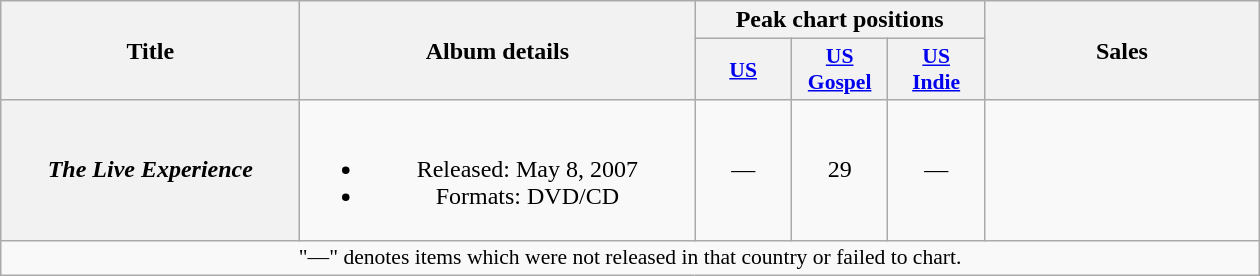<table class="wikitable plainrowheaders" style="text-align:center;" border="1">
<tr>
<th scope="col" rowspan="2" style="width:12em;">Title</th>
<th scope="col" rowspan="2" style="width:16em;">Album details</th>
<th scope="col" colspan="3">Peak chart positions</th>
<th scope="col" rowspan="2" style="width:11em;">Sales</th>
</tr>
<tr>
<th scope="col" style="width:4em;font-size:90%;"><a href='#'>US</a><br></th>
<th scope="col" style="width:4em;font-size:90%;"><a href='#'>US<br>Gospel</a><br></th>
<th scope="col" style="width:4em;font-size:90%;"><a href='#'>US<br>Indie</a><br></th>
</tr>
<tr>
<th scope="row"><em>The Live Experience</em></th>
<td><br><ul><li>Released: May 8, 2007</li><li>Formats: DVD/CD</li></ul></td>
<td>—</td>
<td>29</td>
<td>—</td>
<td></td>
</tr>
<tr>
<td colspan="20" align="center" style="font-size:90%;">"—" denotes items which were not released in that country or failed to chart.</td>
</tr>
</table>
